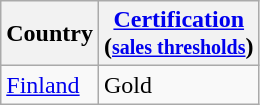<table class="wikitable sortable">
<tr>
<th>Country</th>
<th><a href='#'>Certification</a><br>(<small><a href='#'>sales thresholds</a></small>)</th>
</tr>
<tr>
<td><a href='#'>Finland</a></td>
<td>Gold</td>
</tr>
</table>
